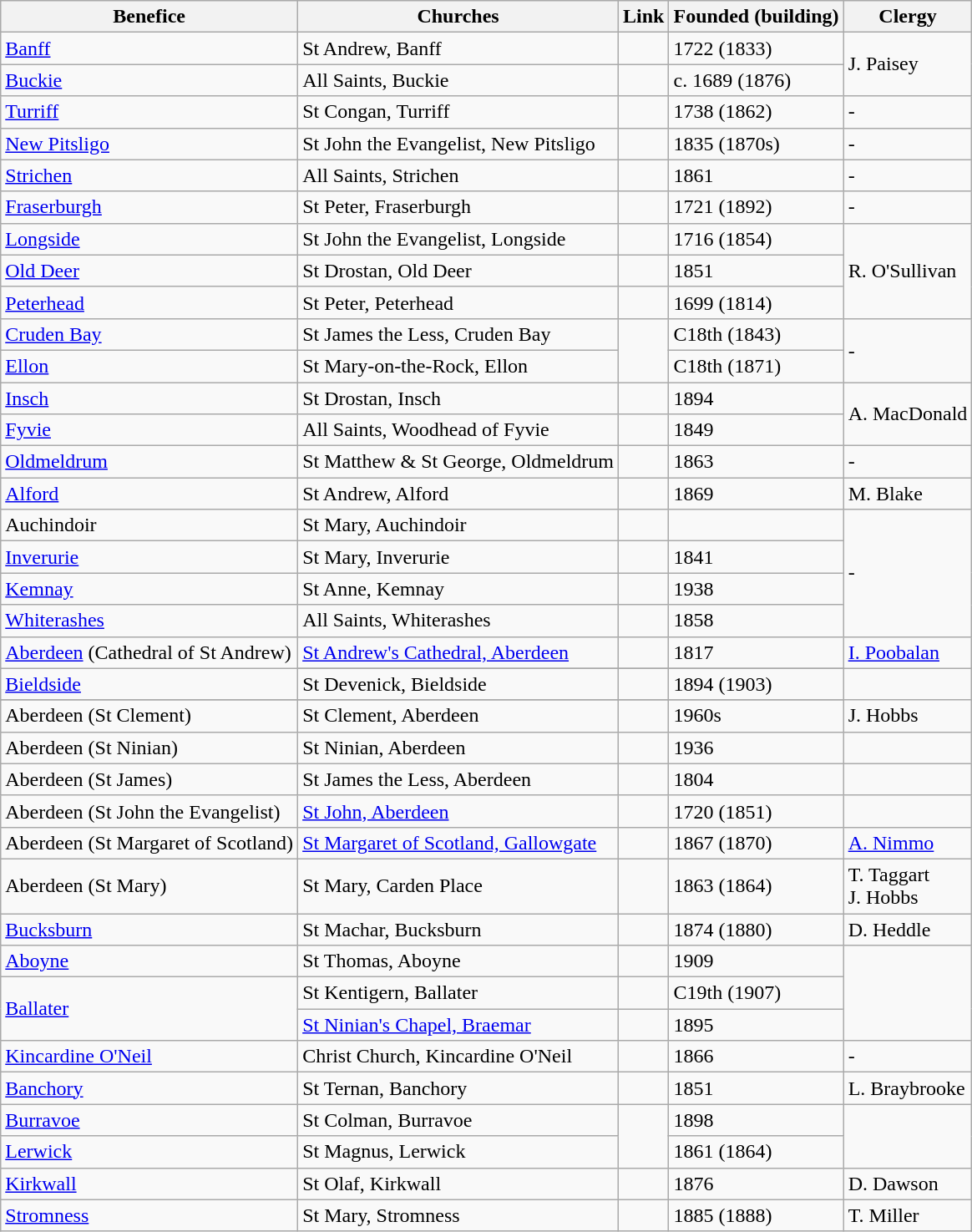<table class="wikitable">
<tr>
<th>Benefice</th>
<th>Churches</th>
<th>Link</th>
<th>Founded (building)</th>
<th>Clergy</th>
</tr>
<tr>
<td><a href='#'>Banff</a></td>
<td>St Andrew, Banff</td>
<td></td>
<td>1722 (1833)</td>
<td rowspan="2">J. Paisey</td>
</tr>
<tr>
<td><a href='#'>Buckie</a></td>
<td>All Saints, Buckie</td>
<td></td>
<td>c. 1689 (1876)</td>
</tr>
<tr>
<td><a href='#'>Turriff</a></td>
<td>St Congan, Turriff</td>
<td></td>
<td>1738 (1862)</td>
<td>-</td>
</tr>
<tr>
<td><a href='#'>New Pitsligo</a></td>
<td>St John the Evangelist, New Pitsligo</td>
<td></td>
<td>1835 (1870s)</td>
<td>-</td>
</tr>
<tr>
<td><a href='#'>Strichen</a></td>
<td>All Saints, Strichen</td>
<td></td>
<td>1861</td>
<td>-</td>
</tr>
<tr>
<td><a href='#'>Fraserburgh</a></td>
<td>St Peter, Fraserburgh</td>
<td></td>
<td>1721 (1892)</td>
<td>-</td>
</tr>
<tr>
<td><a href='#'>Longside</a></td>
<td>St John the Evangelist, Longside</td>
<td></td>
<td>1716 (1854)</td>
<td rowspan="3">R. O'Sullivan</td>
</tr>
<tr>
<td><a href='#'>Old Deer</a></td>
<td>St Drostan, Old Deer</td>
<td></td>
<td>1851</td>
</tr>
<tr>
<td><a href='#'>Peterhead</a></td>
<td>St Peter, Peterhead</td>
<td></td>
<td>1699 (1814)</td>
</tr>
<tr>
<td><a href='#'>Cruden Bay</a></td>
<td>St James the Less, Cruden Bay</td>
<td rowspan="2"></td>
<td>C18th (1843)</td>
<td rowspan="2">-</td>
</tr>
<tr>
<td><a href='#'>Ellon</a></td>
<td>St Mary-on-the-Rock, Ellon</td>
<td>C18th (1871)</td>
</tr>
<tr>
<td><a href='#'>Insch</a></td>
<td>St Drostan, Insch</td>
<td></td>
<td>1894</td>
<td rowspan="2">A. MacDonald</td>
</tr>
<tr>
<td><a href='#'>Fyvie</a></td>
<td>All Saints, Woodhead of Fyvie</td>
<td></td>
<td>1849</td>
</tr>
<tr>
<td><a href='#'>Oldmeldrum</a></td>
<td>St Matthew & St George, Oldmeldrum</td>
<td></td>
<td>1863</td>
<td>-</td>
</tr>
<tr>
<td><a href='#'>Alford</a></td>
<td>St Andrew, Alford</td>
<td></td>
<td>1869</td>
<td>M. Blake</td>
</tr>
<tr>
<td>Auchindoir</td>
<td>St Mary, Auchindoir</td>
<td></td>
<td></td>
<td rowspan="4">-</td>
</tr>
<tr>
<td><a href='#'>Inverurie</a></td>
<td>St Mary, Inverurie</td>
<td></td>
<td>1841</td>
</tr>
<tr>
<td><a href='#'>Kemnay</a></td>
<td>St Anne, Kemnay</td>
<td></td>
<td>1938</td>
</tr>
<tr>
<td><a href='#'>Whiterashes</a></td>
<td>All Saints, Whiterashes</td>
<td></td>
<td>1858</td>
</tr>
<tr>
<td><a href='#'>Aberdeen</a> (Cathedral of St Andrew)</td>
<td><a href='#'>St Andrew's Cathedral, Aberdeen</a></td>
<td></td>
<td>1817</td>
<td><a href='#'>I. Poobalan</a></td>
</tr>
<tr>
<td rowspan="2"><a href='#'>Bieldside</a></td>
</tr>
<tr>
<td>St Devenick, Bieldside</td>
<td></td>
<td>1894 (1903)</td>
</tr>
<tr>
</tr>
<tr>
<td>Aberdeen (St Clement)</td>
<td>St Clement, Aberdeen</td>
<td></td>
<td>1960s</td>
<td>J. Hobbs</td>
</tr>
<tr>
<td>Aberdeen (St Ninian)</td>
<td>St Ninian, Aberdeen</td>
<td></td>
<td>1936</td>
</tr>
<tr>
<td>Aberdeen (St James)</td>
<td>St James the Less, Aberdeen</td>
<td></td>
<td>1804</td>
<td></td>
</tr>
<tr>
<td>Aberdeen (St John the Evangelist)</td>
<td><a href='#'>St John, Aberdeen</a></td>
<td></td>
<td>1720 (1851)</td>
<td></td>
</tr>
<tr>
<td>Aberdeen (St Margaret of Scotland)</td>
<td><a href='#'>St Margaret of Scotland, Gallowgate</a></td>
<td></td>
<td>1867 (1870)</td>
<td><a href='#'>A. Nimmo</a></td>
</tr>
<tr>
<td>Aberdeen (St Mary)</td>
<td>St Mary, Carden Place</td>
<td></td>
<td>1863 (1864)</td>
<td>T. Taggart<br>J. Hobbs</td>
</tr>
<tr>
<td><a href='#'>Bucksburn</a></td>
<td>St Machar, Bucksburn</td>
<td></td>
<td>1874 (1880)</td>
<td>D. Heddle</td>
</tr>
<tr>
<td><a href='#'>Aboyne</a></td>
<td>St Thomas, Aboyne</td>
<td></td>
<td>1909</td>
<td rowspan="3"></td>
</tr>
<tr>
<td rowspan="2"><a href='#'>Ballater</a></td>
<td>St Kentigern, Ballater</td>
<td></td>
<td>C19th (1907)</td>
</tr>
<tr>
<td><a href='#'>St Ninian's Chapel, Braemar</a></td>
<td></td>
<td>1895</td>
</tr>
<tr>
<td><a href='#'>Kincardine O'Neil</a></td>
<td>Christ Church, Kincardine O'Neil</td>
<td></td>
<td>1866</td>
<td>-</td>
</tr>
<tr>
<td><a href='#'>Banchory</a></td>
<td>St Ternan, Banchory</td>
<td></td>
<td>1851</td>
<td>L. Braybrooke</td>
</tr>
<tr>
<td><a href='#'>Burravoe</a></td>
<td>St Colman, Burravoe</td>
<td rowspan="2"></td>
<td>1898</td>
<td rowspan="2"></td>
</tr>
<tr>
<td><a href='#'>Lerwick</a></td>
<td>St Magnus, Lerwick</td>
<td>1861 (1864)</td>
</tr>
<tr>
<td><a href='#'>Kirkwall</a></td>
<td>St Olaf, Kirkwall</td>
<td></td>
<td>1876</td>
<td>D. Dawson</td>
</tr>
<tr>
<td><a href='#'>Stromness</a></td>
<td>St Mary, Stromness</td>
<td></td>
<td>1885 (1888)</td>
<td>T. Miller</td>
</tr>
</table>
